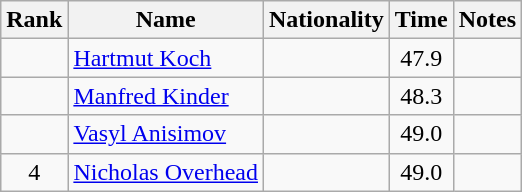<table class="wikitable sortable" style="text-align:center">
<tr>
<th>Rank</th>
<th>Name</th>
<th>Nationality</th>
<th>Time</th>
<th>Notes</th>
</tr>
<tr>
<td></td>
<td align="left"><a href='#'>Hartmut Koch</a></td>
<td align=left></td>
<td>47.9</td>
<td></td>
</tr>
<tr>
<td></td>
<td align="left"><a href='#'>Manfred Kinder</a></td>
<td align=left></td>
<td>48.3</td>
<td></td>
</tr>
<tr>
<td></td>
<td align="left"><a href='#'>Vasyl Anisimov</a></td>
<td align=left></td>
<td>49.0</td>
<td></td>
</tr>
<tr>
<td>4</td>
<td align="left"><a href='#'>Nicholas Overhead</a></td>
<td align=left></td>
<td>49.0</td>
<td></td>
</tr>
</table>
